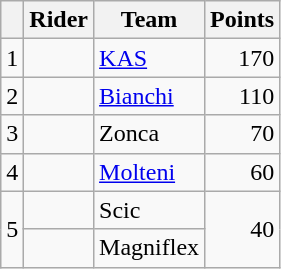<table class="wikitable">
<tr>
<th></th>
<th>Rider</th>
<th>Team</th>
<th>Points</th>
</tr>
<tr>
<td>1</td>
<td></td>
<td><a href='#'>KAS</a></td>
<td align=right>170</td>
</tr>
<tr>
<td>2</td>
<td></td>
<td><a href='#'>Bianchi</a></td>
<td align=right>110</td>
</tr>
<tr>
<td>3</td>
<td></td>
<td>Zonca</td>
<td align=right>70</td>
</tr>
<tr>
<td>4</td>
<td></td>
<td><a href='#'>Molteni</a></td>
<td align=right>60</td>
</tr>
<tr>
<td rowspan="2">5</td>
<td></td>
<td>Scic</td>
<td align=right rowspan="2">40</td>
</tr>
<tr>
<td></td>
<td>Magniflex</td>
</tr>
</table>
